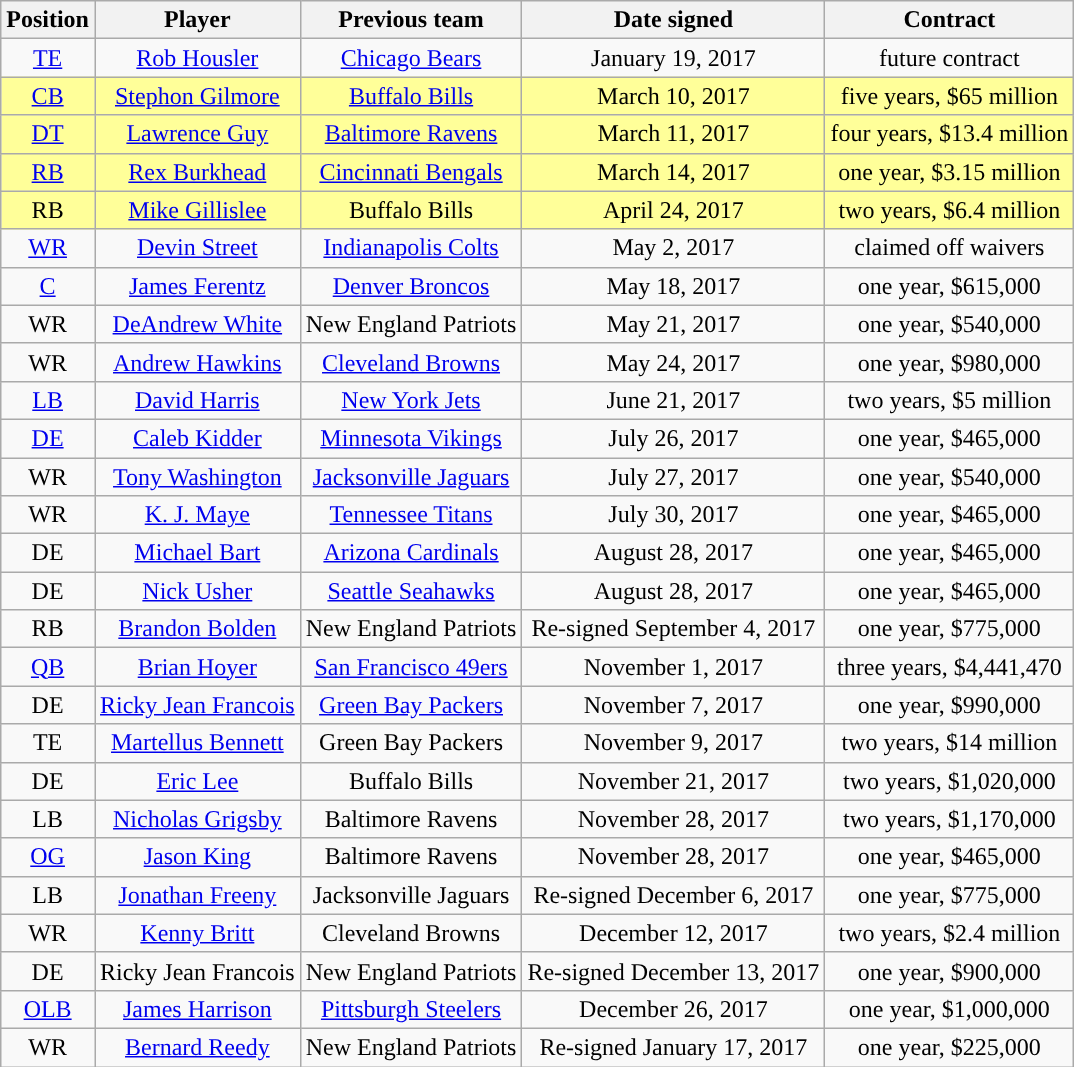<table class="wikitable" style="text-align:center">
<tr>
<th>Position</th>
<th>Player</th>
<th>Previous team</th>
<th>Date signed</th>
<th>Contract</th>
</tr>
<tr>
<td><a href='#'>TE</a></td>
<td><a href='#'>Rob Housler</a></td>
<td><a href='#'>Chicago Bears</a></td>
<td>January 19, 2017</td>
<td>future contract </td>
</tr>
<tr style="background:#ff9">
<td><a href='#'>CB</a></td>
<td><a href='#'>Stephon Gilmore</a></td>
<td><a href='#'>Buffalo Bills</a></td>
<td>March 10, 2017</td>
<td>five years, $65 million</td>
</tr>
<tr style="background:#ff9">
<td><a href='#'>DT</a></td>
<td><a href='#'>Lawrence Guy</a></td>
<td><a href='#'>Baltimore Ravens</a></td>
<td>March 11, 2017</td>
<td>four years, $13.4 million</td>
</tr>
<tr style="background:#ff9">
<td><a href='#'>RB</a></td>
<td><a href='#'>Rex Burkhead</a></td>
<td><a href='#'>Cincinnati Bengals</a></td>
<td>March 14, 2017</td>
<td>one year, $3.15 million</td>
</tr>
<tr style="background:#ff9">
<td>RB</td>
<td><a href='#'>Mike Gillislee</a></td>
<td>Buffalo Bills</td>
<td>April 24, 2017</td>
<td>two years, $6.4 million</td>
</tr>
<tr>
<td><a href='#'>WR</a></td>
<td><a href='#'>Devin Street</a></td>
<td><a href='#'>Indianapolis Colts</a></td>
<td>May 2, 2017</td>
<td>claimed off waivers</td>
</tr>
<tr>
<td><a href='#'>C</a></td>
<td><a href='#'>James Ferentz</a></td>
<td><a href='#'>Denver Broncos</a></td>
<td>May 18, 2017</td>
<td>one year, $615,000</td>
</tr>
<tr>
<td>WR</td>
<td><a href='#'>DeAndrew White</a></td>
<td>New England Patriots</td>
<td>May 21, 2017</td>
<td>one year, $540,000</td>
</tr>
<tr>
<td>WR</td>
<td><a href='#'>Andrew Hawkins</a></td>
<td><a href='#'>Cleveland Browns</a></td>
<td>May 24, 2017</td>
<td>one year, $980,000</td>
</tr>
<tr>
<td><a href='#'>LB</a></td>
<td><a href='#'>David Harris</a></td>
<td><a href='#'>New York Jets</a></td>
<td>June 21, 2017</td>
<td>two years, $5 million</td>
</tr>
<tr>
<td><a href='#'>DE</a></td>
<td><a href='#'>Caleb Kidder</a></td>
<td><a href='#'>Minnesota Vikings</a></td>
<td>July 26, 2017</td>
<td>one year, $465,000</td>
</tr>
<tr>
<td>WR</td>
<td><a href='#'>Tony Washington</a></td>
<td><a href='#'>Jacksonville Jaguars</a></td>
<td>July 27, 2017</td>
<td>one year, $540,000</td>
</tr>
<tr>
<td>WR</td>
<td><a href='#'>K. J. Maye</a></td>
<td><a href='#'>Tennessee Titans</a></td>
<td>July 30, 2017</td>
<td>one year, $465,000</td>
</tr>
<tr>
<td>DE</td>
<td><a href='#'>Michael Bart</a></td>
<td><a href='#'>Arizona Cardinals</a></td>
<td>August 28, 2017</td>
<td>one year, $465,000</td>
</tr>
<tr>
<td>DE</td>
<td><a href='#'>Nick Usher</a></td>
<td><a href='#'>Seattle Seahawks</a></td>
<td>August 28, 2017</td>
<td>one year, $465,000</td>
</tr>
<tr>
<td>RB</td>
<td><a href='#'>Brandon Bolden</a></td>
<td>New England Patriots</td>
<td>Re-signed September 4, 2017</td>
<td>one year, $775,000</td>
</tr>
<tr>
<td><a href='#'>QB</a></td>
<td><a href='#'>Brian Hoyer</a></td>
<td><a href='#'>San Francisco 49ers</a></td>
<td>November 1, 2017</td>
<td>three years, $4,441,470</td>
</tr>
<tr>
<td>DE</td>
<td><a href='#'>Ricky Jean Francois</a></td>
<td><a href='#'>Green Bay Packers</a></td>
<td>November 7, 2017</td>
<td>one year, $990,000</td>
</tr>
<tr>
<td>TE</td>
<td><a href='#'>Martellus Bennett</a></td>
<td>Green Bay Packers</td>
<td>November 9, 2017</td>
<td>two years, $14 million</td>
</tr>
<tr>
<td>DE</td>
<td><a href='#'>Eric Lee</a></td>
<td>Buffalo Bills</td>
<td>November 21, 2017</td>
<td>two years, $1,020,000</td>
</tr>
<tr>
<td>LB</td>
<td><a href='#'>Nicholas Grigsby</a></td>
<td>Baltimore Ravens</td>
<td>November 28, 2017</td>
<td>two years, $1,170,000</td>
</tr>
<tr>
<td><a href='#'>OG</a></td>
<td><a href='#'>Jason King</a></td>
<td>Baltimore Ravens</td>
<td>November 28, 2017</td>
<td>one year, $465,000</td>
</tr>
<tr>
<td>LB</td>
<td><a href='#'>Jonathan Freeny</a></td>
<td>Jacksonville Jaguars</td>
<td>Re-signed December 6, 2017</td>
<td>one year, $775,000</td>
</tr>
<tr>
<td>WR</td>
<td><a href='#'>Kenny Britt</a></td>
<td>Cleveland Browns</td>
<td>December 12, 2017</td>
<td>two years, $2.4 million</td>
</tr>
<tr>
<td>DE</td>
<td>Ricky Jean Francois</td>
<td>New England Patriots</td>
<td>Re-signed December 13, 2017</td>
<td>one year, $900,000</td>
</tr>
<tr>
<td><a href='#'>OLB</a></td>
<td><a href='#'>James Harrison</a></td>
<td><a href='#'>Pittsburgh Steelers</a></td>
<td>December 26, 2017</td>
<td>one year, $1,000,000</td>
</tr>
<tr>
<td>WR</td>
<td><a href='#'>Bernard Reedy</a></td>
<td>New England Patriots</td>
<td>Re-signed January 17, 2017</td>
<td>one year, $225,000</td>
</tr>
</table>
